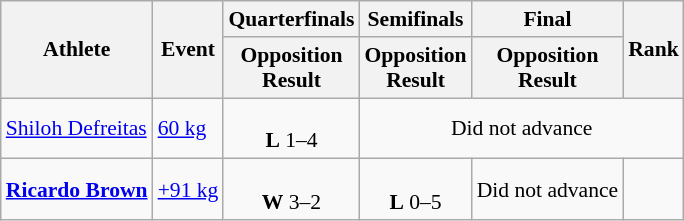<table class="wikitable" border="1" style="font-size:90%">
<tr>
<th rowspan=2>Athlete</th>
<th rowspan=2>Event</th>
<th>Quarterfinals</th>
<th>Semifinals</th>
<th>Final</th>
<th rowspan="2">Rank</th>
</tr>
<tr>
<th>Opposition<br>Result</th>
<th>Opposition<br>Result</th>
<th>Opposition<br>Result</th>
</tr>
<tr align=center>
<td align=left><a href='#'>Shiloh Defreitas</a></td>
<td align=left><a href='#'>60 kg</a></td>
<td><br><strong>L</strong> 1–4</td>
<td colspan=3>Did not advance</td>
</tr>
<tr align=center>
<td align=left><strong><a href='#'>Ricardo Brown</a></strong></td>
<td align=left><a href='#'>+91 kg</a></td>
<td><br><strong>W</strong> 3–2</td>
<td><br><strong>L</strong> 0–5</td>
<td>Did not advance</td>
<td></td>
</tr>
</table>
